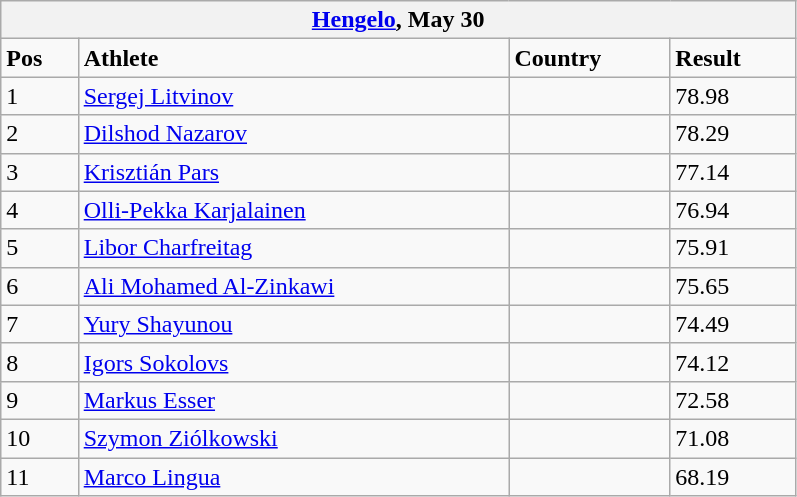<table class="wikitable collapsible collapsed" width="42%">
<tr>
<th colspan="4"> <a href='#'>Hengelo</a>, May 30</th>
</tr>
<tr>
<td><strong>Pos</strong></td>
<td><strong>Athlete</strong></td>
<td><strong>Country</strong></td>
<td><strong>Result</strong></td>
</tr>
<tr>
<td>1</td>
<td><a href='#'>Sergej Litvinov</a></td>
<td></td>
<td>78.98</td>
</tr>
<tr>
<td>2</td>
<td><a href='#'>Dilshod Nazarov</a></td>
<td></td>
<td>78.29</td>
</tr>
<tr>
<td>3</td>
<td><a href='#'>Krisztián Pars</a></td>
<td></td>
<td>77.14</td>
</tr>
<tr>
<td>4</td>
<td><a href='#'>Olli-Pekka Karjalainen</a></td>
<td></td>
<td>76.94</td>
</tr>
<tr>
<td>5</td>
<td><a href='#'>Libor Charfreitag</a></td>
<td></td>
<td>75.91</td>
</tr>
<tr>
<td>6</td>
<td><a href='#'>Ali Mohamed Al-Zinkawi</a></td>
<td></td>
<td>75.65</td>
</tr>
<tr>
<td>7</td>
<td><a href='#'>Yury Shayunou</a></td>
<td></td>
<td>74.49</td>
</tr>
<tr>
<td>8</td>
<td><a href='#'>Igors Sokolovs</a></td>
<td></td>
<td>74.12</td>
</tr>
<tr>
<td>9</td>
<td><a href='#'>Markus Esser</a></td>
<td></td>
<td>72.58</td>
</tr>
<tr>
<td>10</td>
<td><a href='#'>Szymon Ziólkowski</a></td>
<td></td>
<td>71.08</td>
</tr>
<tr>
<td>11</td>
<td><a href='#'>Marco Lingua</a></td>
<td></td>
<td>68.19</td>
</tr>
</table>
